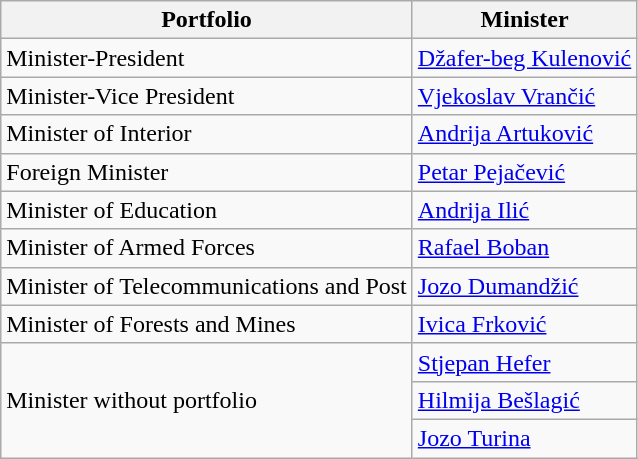<table class="wikitable" style="text-align:left">
<tr>
<th>Portfolio</th>
<th>Minister</th>
</tr>
<tr>
<td>Minister-President</td>
<td><a href='#'>Džafer-beg Kulenović</a></td>
</tr>
<tr>
<td>Minister-Vice President</td>
<td><a href='#'>Vjekoslav Vrančić</a></td>
</tr>
<tr>
<td>Minister of Interior</td>
<td><a href='#'>Andrija Artuković</a></td>
</tr>
<tr>
<td>Foreign Minister</td>
<td><a href='#'>Petar Pejačević</a></td>
</tr>
<tr>
<td>Minister of Education</td>
<td><a href='#'>Andrija Ilić</a></td>
</tr>
<tr>
<td>Minister of Armed Forces</td>
<td><a href='#'>Rafael Boban</a></td>
</tr>
<tr>
<td>Minister of Telecommunications and Post</td>
<td><a href='#'>Jozo Dumandžić</a></td>
</tr>
<tr>
<td>Minister of Forests and Mines</td>
<td><a href='#'>Ivica Frković</a></td>
</tr>
<tr>
<td rowspan=3>Minister without portfolio</td>
<td><a href='#'>Stjepan Hefer</a></td>
</tr>
<tr>
<td><a href='#'>Hilmija Bešlagić</a></td>
</tr>
<tr>
<td><a href='#'>Jozo Turina</a></td>
</tr>
</table>
